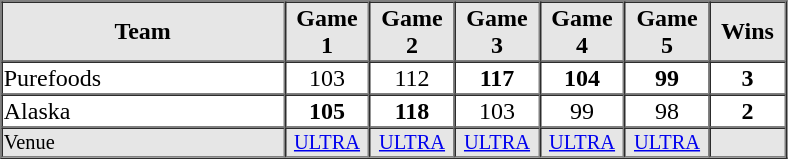<table border="1" cellspacing="0"  style="width:525px; margin:auto;">
<tr style="text-align:center; background:#e6e6e6;">
<th style="text-align:center; width:30%;">Team</th>
<th width=8%>Game 1</th>
<th width=8%>Game 2</th>
<th width=8%>Game 3</th>
<th width=8%>Game 4</th>
<th width=8%>Game 5</th>
<th width=8%>Wins</th>
</tr>
<tr style="text-align:center;">
<td align=left>Purefoods</td>
<td>103</td>
<td>112</td>
<td><strong>117</strong></td>
<td><strong>104</strong></td>
<td><strong>99</strong></td>
<td><strong>3</strong></td>
</tr>
<tr style="text-align:center;">
<td align=left>Alaska</td>
<td><strong>105</strong></td>
<td><strong>118</strong></td>
<td>103</td>
<td>99</td>
<td>98</td>
<td><strong>2</strong></td>
</tr>
<tr style="text-align:center; font-size:85%; background:#e6e6e6;">
<td align=left>Venue</td>
<td><a href='#'>ULTRA</a></td>
<td><a href='#'>ULTRA</a></td>
<td><a href='#'>ULTRA</a></td>
<td><a href='#'>ULTRA</a></td>
<td><a href='#'>ULTRA</a></td>
<td></td>
</tr>
</table>
